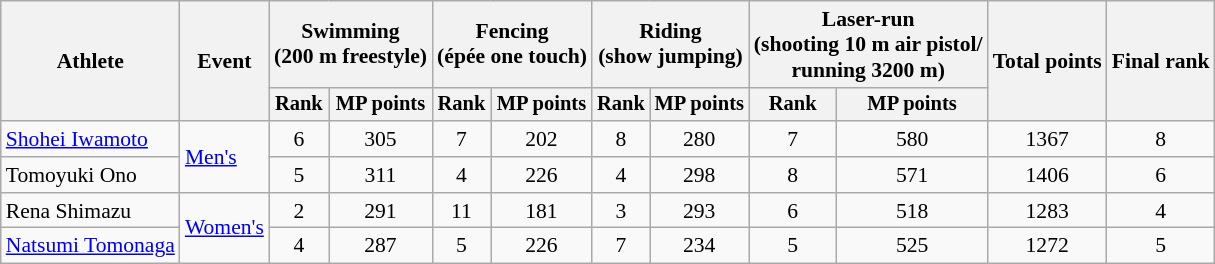<table class=wikitable style=font-size:90%;text-align:center>
<tr>
<th rowspan="2">Athlete</th>
<th rowspan="2">Event</th>
<th colspan=2>Swimming<br><span>(200 m freestyle)</span></th>
<th colspan=2>Fencing<br><span>(épée one touch)</span></th>
<th colspan=2>Riding<br><span>(show jumping)</span></th>
<th colspan=2>Laser-run<br><span>(shooting 10 m air pistol/<br>running 3200 m)</span></th>
<th rowspan=2>Total points</th>
<th rowspan=2>Final rank</th>
</tr>
<tr style="font-size:95%">
<th>Rank</th>
<th>MP points</th>
<th>Rank</th>
<th>MP points</th>
<th>Rank</th>
<th>MP points</th>
<th>Rank</th>
<th>MP points</th>
</tr>
<tr>
<td style="text-align:left"><a href='#'>Shohei Iwamoto</a></td>
<td style="text-align:left" rowspan=2><a href='#'>Men's</a></td>
<td>6</td>
<td>305</td>
<td>7</td>
<td>202</td>
<td>8</td>
<td>280</td>
<td>7</td>
<td>580</td>
<td>1367</td>
<td>8</td>
</tr>
<tr>
<td style="text-align:left">Tomoyuki Ono</td>
<td>5</td>
<td>311</td>
<td>4</td>
<td>226</td>
<td>4</td>
<td>298</td>
<td>8</td>
<td>571</td>
<td>1406</td>
<td>6</td>
</tr>
<tr>
<td style="text-align:left">Rena Shimazu</td>
<td style="text-align:left" rowspan=2><a href='#'>Women's</a></td>
<td>2</td>
<td>291</td>
<td>11</td>
<td>181</td>
<td>3</td>
<td>293</td>
<td>6</td>
<td>518</td>
<td>1283</td>
<td>4</td>
</tr>
<tr>
<td style="text-align:left"><a href='#'>Natsumi Tomonaga</a></td>
<td>4</td>
<td>287</td>
<td>5</td>
<td>226</td>
<td>7</td>
<td>234</td>
<td>5</td>
<td>525</td>
<td>1272</td>
<td>5</td>
</tr>
</table>
